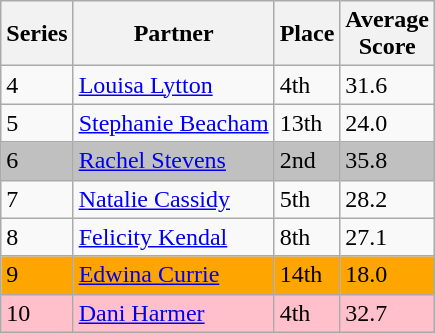<table class="wikitable" align="center">
<tr>
<th>Series</th>
<th>Partner</th>
<th>Place</th>
<th>Average<br>Score</th>
</tr>
<tr>
<td>4</td>
<td><a href='#'>Louisa Lytton</a></td>
<td>4th</td>
<td>31.6</td>
</tr>
<tr>
<td>5</td>
<td><a href='#'>Stephanie Beacham</a></td>
<td>13th</td>
<td>24.0</td>
</tr>
<tr style="background:silver;">
<td>6</td>
<td><a href='#'>Rachel Stevens</a></td>
<td>2nd</td>
<td>35.8</td>
</tr>
<tr>
<td>7</td>
<td><a href='#'>Natalie Cassidy</a></td>
<td>5th</td>
<td>28.2</td>
</tr>
<tr>
<td>8</td>
<td><a href='#'>Felicity Kendal</a></td>
<td>8th</td>
<td>27.1</td>
</tr>
<tr style="background:orange;">
<td>9</td>
<td><a href='#'>Edwina Currie</a></td>
<td>14th</td>
<td>18.0</td>
</tr>
<tr style="background:pink;">
<td>10</td>
<td><a href='#'>Dani Harmer</a></td>
<td>4th</td>
<td>32.7</td>
</tr>
</table>
